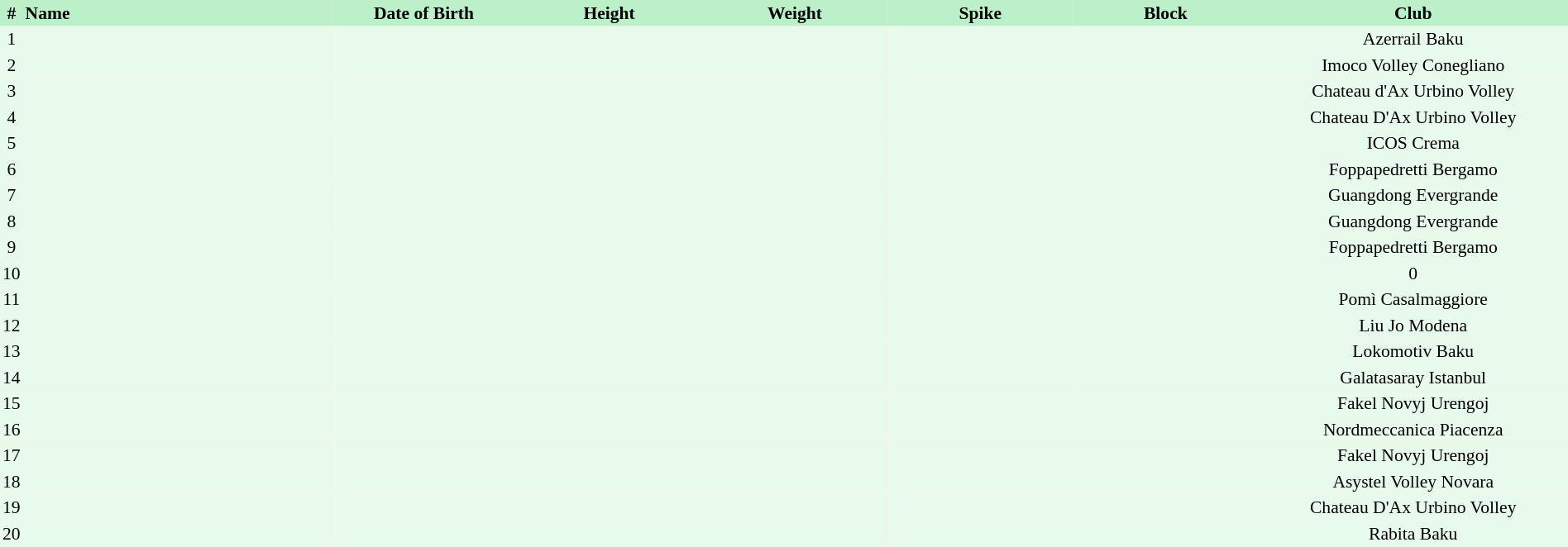<table border=0 cellpadding=2 cellspacing=0  |- bgcolor=#FFECCE style="text-align:center; font-size:90%; width:100%">
<tr bgcolor=#BBF0C9>
<th>#</th>
<th align=left width=20%>Name</th>
<th width=12%>Date of Birth</th>
<th width=12%>Height</th>
<th width=12%>Weight</th>
<th width=12%>Spike</th>
<th width=12%>Block</th>
<th width=20%>Club</th>
</tr>
<tr bgcolor=#E7FAEC>
<td>1</td>
<td align=left></td>
<td align=right></td>
<td></td>
<td></td>
<td></td>
<td></td>
<td>Azerrail Baku</td>
</tr>
<tr bgcolor=#E7FAEC>
<td>2</td>
<td align=left></td>
<td align=right></td>
<td></td>
<td></td>
<td></td>
<td></td>
<td>Imoco Volley Conegliano</td>
</tr>
<tr bgcolor=#E7FAEC>
<td>3</td>
<td align=left></td>
<td align=right></td>
<td></td>
<td></td>
<td></td>
<td></td>
<td>Chateau d'Ax Urbino Volley</td>
</tr>
<tr bgcolor=#E7FAEC>
<td>4</td>
<td align=left></td>
<td align=right></td>
<td></td>
<td></td>
<td></td>
<td></td>
<td>Chateau D'Ax Urbino Volley</td>
</tr>
<tr bgcolor=#E7FAEC>
<td>5</td>
<td align=left></td>
<td align=right></td>
<td></td>
<td></td>
<td></td>
<td></td>
<td>ICOS Crema</td>
</tr>
<tr bgcolor=#E7FAEC>
<td>6</td>
<td align=left></td>
<td align=right></td>
<td></td>
<td></td>
<td></td>
<td></td>
<td>Foppapedretti Bergamo</td>
</tr>
<tr bgcolor=#E7FAEC>
<td>7</td>
<td align=left></td>
<td align=right></td>
<td></td>
<td></td>
<td></td>
<td></td>
<td>Guangdong Evergrande</td>
</tr>
<tr bgcolor=#E7FAEC>
<td>8</td>
<td align=left></td>
<td align=right></td>
<td></td>
<td></td>
<td></td>
<td></td>
<td>Guangdong Evergrande</td>
</tr>
<tr bgcolor=#E7FAEC>
<td>9</td>
<td align=left></td>
<td align=right></td>
<td></td>
<td></td>
<td></td>
<td></td>
<td>Foppapedretti Bergamo</td>
</tr>
<tr bgcolor=#E7FAEC>
<td>10</td>
<td align=left></td>
<td align=right></td>
<td></td>
<td></td>
<td></td>
<td></td>
<td>0</td>
</tr>
<tr bgcolor=#E7FAEC>
<td>11</td>
<td align=left></td>
<td align=right></td>
<td></td>
<td></td>
<td></td>
<td></td>
<td>Pomì Casalmaggiore</td>
</tr>
<tr bgcolor=#E7FAEC>
<td>12</td>
<td align=left></td>
<td align=right></td>
<td></td>
<td></td>
<td></td>
<td></td>
<td>Liu Jo Modena</td>
</tr>
<tr bgcolor=#E7FAEC>
<td>13</td>
<td align=left></td>
<td align=right></td>
<td></td>
<td></td>
<td></td>
<td></td>
<td>Lokomotiv Baku</td>
</tr>
<tr bgcolor=#E7FAEC>
<td>14</td>
<td align=left></td>
<td align=right></td>
<td></td>
<td></td>
<td></td>
<td></td>
<td>Galatasaray Istanbul</td>
</tr>
<tr bgcolor=#E7FAEC>
<td>15</td>
<td align=left></td>
<td align=right></td>
<td></td>
<td></td>
<td></td>
<td></td>
<td>Fakel Novyj Urengoj</td>
</tr>
<tr bgcolor=#E7FAEC>
<td>16</td>
<td align=left></td>
<td align=right></td>
<td></td>
<td></td>
<td></td>
<td></td>
<td>Nordmeccanica Piacenza</td>
</tr>
<tr bgcolor=#E7FAEC>
<td>17</td>
<td align=left></td>
<td align=right></td>
<td></td>
<td></td>
<td></td>
<td></td>
<td>Fakel Novyj Urengoj</td>
</tr>
<tr bgcolor=#E7FAEC>
<td>18</td>
<td align=left></td>
<td align=right></td>
<td></td>
<td></td>
<td></td>
<td></td>
<td>Asystel Volley Novara</td>
</tr>
<tr bgcolor=#E7FAEC>
<td>19</td>
<td align=left></td>
<td align=right></td>
<td></td>
<td></td>
<td></td>
<td></td>
<td>Chateau D'Ax Urbino Volley</td>
</tr>
<tr bgcolor=#E7FAEC>
<td>20</td>
<td align=left></td>
<td align=right></td>
<td></td>
<td></td>
<td></td>
<td></td>
<td>Rabita Baku</td>
</tr>
</table>
